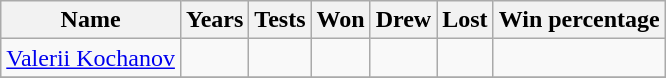<table class="sortable wikitable">
<tr>
<th>Name</th>
<th>Years</th>
<th>Tests</th>
<th>Won</th>
<th>Drew</th>
<th>Lost</th>
<th>Win percentage</th>
</tr>
<tr>
<td> <a href='#'>Valerii Kochanov</a></td>
<td></td>
<td></td>
<td></td>
<td></td>
<td></td>
<td></td>
</tr>
<tr>
</tr>
</table>
